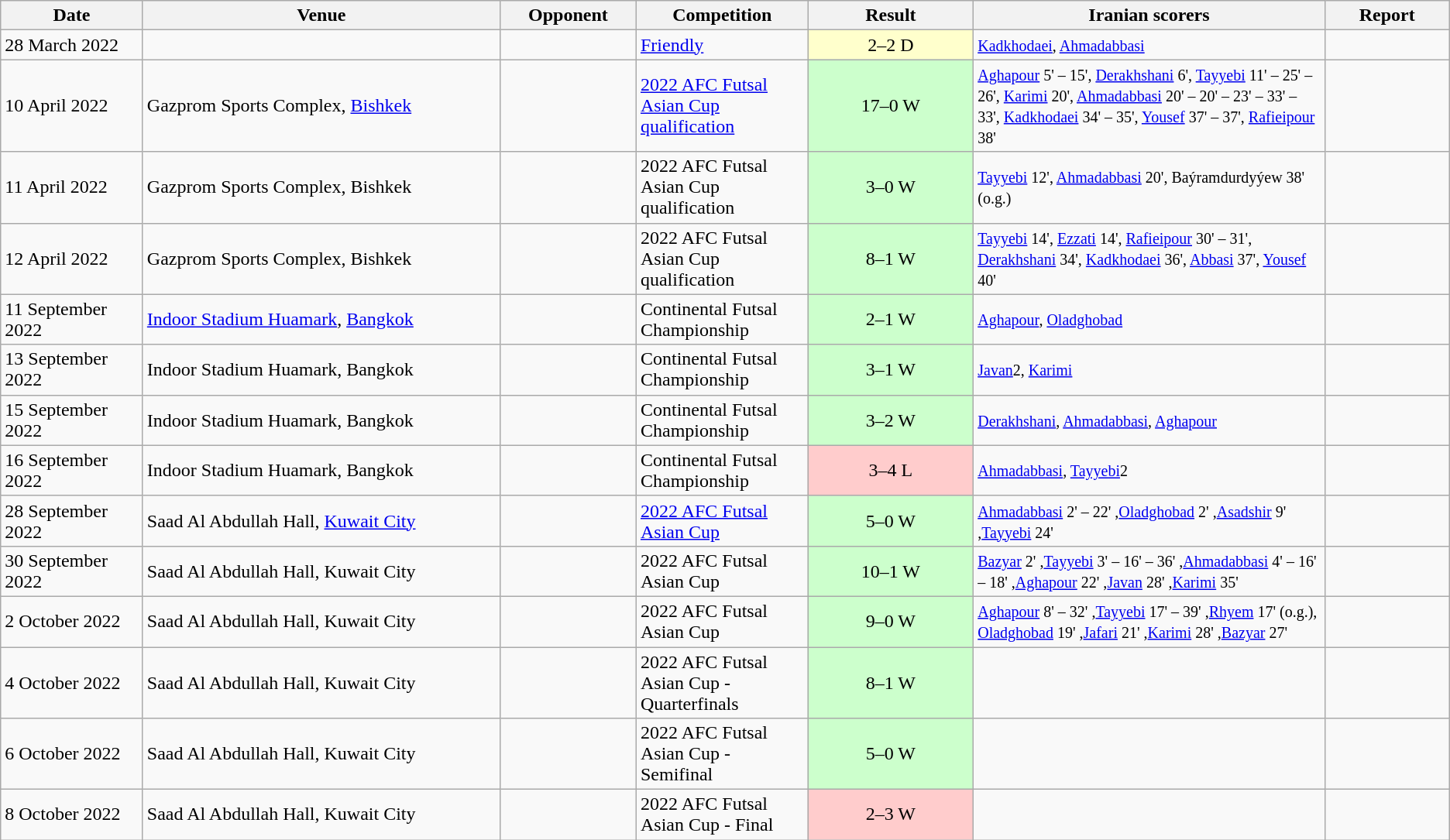<table class="wikitable">
<tr>
<th width=115>Date</th>
<th width=300>Venue</th>
<th width=110>Opponent</th>
<th>Competition</th>
<th width=135>Result</th>
<th>Iranian scorers</th>
<th width=100>Report</th>
</tr>
<tr>
<td>28 March 2022</td>
<td></td>
<td></td>
<td><a href='#'>Friendly</a></td>
<td bgcolor=FFFFCC align=center>2–2 D</td>
<td><small> <a href='#'>Kadkhodaei</a>, <a href='#'>Ahmadabbasi</a> </small></td>
<td align=center></td>
</tr>
<tr>
<td>10 April 2022</td>
<td>Gazprom Sports Complex, <a href='#'>Bishkek</a></td>
<td></td>
<td><a href='#'>2022 AFC Futsal Asian Cup qualification</a></td>
<td bgcolor=CCFFCC align=center>17–0 W</td>
<td><small> <a href='#'>Aghapour</a> 5' – 15', <a href='#'>Derakhshani</a> 6', <a href='#'>Tayyebi</a> 11' – 25' – 26', <a href='#'>Karimi</a> 20', <a href='#'>Ahmadabbasi</a> 20' – 20' – 23' – 33' – 33', <a href='#'>Kadkhodaei</a> 34' – 35', <a href='#'>Yousef</a> 37' – 37', <a href='#'>Rafieipour</a> 38' </small></td>
<td align=center></td>
</tr>
<tr>
<td>11 April 2022</td>
<td>Gazprom Sports Complex, Bishkek</td>
<td></td>
<td>2022 AFC Futsal Asian Cup qualification</td>
<td bgcolor=CCFFCC align=center>3–0 W</td>
<td><small> <a href='#'>Tayyebi</a> 12', <a href='#'>Ahmadabbasi</a> 20', Baýramdurdyýew 38' (o.g.) </small></td>
<td align=center></td>
</tr>
<tr>
<td>12 April 2022</td>
<td>Gazprom Sports Complex, Bishkek</td>
<td></td>
<td>2022 AFC Futsal Asian Cup qualification</td>
<td bgcolor=CCFFCC align=center>8–1 W</td>
<td><small> <a href='#'>Tayyebi</a> 14', <a href='#'>Ezzati</a> 14', <a href='#'>Rafieipour</a> 30' – 31', <a href='#'>Derakhshani</a> 34', <a href='#'>Kadkhodaei</a> 36', <a href='#'>Abbasi</a> 37', <a href='#'>Yousef</a> 40' </small></td>
<td align=center></td>
</tr>
<tr>
<td>11 September 2022</td>
<td><a href='#'>Indoor Stadium Huamark</a>, <a href='#'>Bangkok</a></td>
<td></td>
<td>Continental Futsal Championship</td>
<td bgcolor=CCFFCC align=center>2–1 W</td>
<td><small> <a href='#'>Aghapour</a>, <a href='#'>Oladghobad</a> </small></td>
<td align=center></td>
</tr>
<tr>
<td>13 September 2022</td>
<td>Indoor Stadium Huamark, Bangkok</td>
<td></td>
<td>Continental Futsal Championship</td>
<td bgcolor=CCFFCC align=center>3–1 W</td>
<td><small> <a href='#'>Javan</a>2, <a href='#'>Karimi</a> </small></td>
<td align=center></td>
</tr>
<tr>
<td>15 September 2022</td>
<td>Indoor Stadium Huamark, Bangkok</td>
<td></td>
<td>Continental Futsal Championship</td>
<td bgcolor=CCFFCC align=center>3–2 W</td>
<td><small> <a href='#'>Derakhshani</a>, <a href='#'>Ahmadabbasi</a>, <a href='#'>Aghapour</a> </small></td>
<td align=center></td>
</tr>
<tr>
<td>16 September 2022</td>
<td>Indoor Stadium Huamark, Bangkok</td>
<td></td>
<td>Continental Futsal Championship</td>
<td bgcolor=FFCCCC align=center>3–4 L</td>
<td><small> <a href='#'>Ahmadabbasi</a>, <a href='#'>Tayyebi</a>2 </small></td>
<td align=center></td>
</tr>
<tr>
<td>28 September 2022</td>
<td>Saad Al Abdullah Hall, <a href='#'>Kuwait City</a></td>
<td></td>
<td><a href='#'>2022 AFC Futsal Asian Cup</a></td>
<td bgcolor=CCFFCC align=center>5–0 W</td>
<td><small> <a href='#'>Ahmadabbasi</a> 2' – 22' ,<a href='#'>Oladghobad</a> 2' ,<a href='#'>Asadshir</a> 9' ,<a href='#'>Tayyebi</a> 24' </small></td>
<td align=center></td>
</tr>
<tr>
<td>30 September 2022</td>
<td>Saad Al Abdullah Hall, Kuwait City</td>
<td></td>
<td>2022 AFC Futsal Asian Cup</td>
<td bgcolor=CCFFCC align=center>10–1 W</td>
<td><small> <a href='#'>Bazyar</a> 2' ,<a href='#'>Tayyebi</a> 3' – 16' – 36' ,<a href='#'>Ahmadabbasi</a> 4' – 16' – 18' ,<a href='#'>Aghapour</a> 22' ,<a href='#'>Javan</a> 28' ,<a href='#'>Karimi</a> 35' </small></td>
<td align=center></td>
</tr>
<tr>
<td>2 October 2022</td>
<td>Saad Al Abdullah Hall, Kuwait City</td>
<td></td>
<td>2022 AFC Futsal Asian Cup</td>
<td bgcolor=CCFFCC align=center>9–0 W</td>
<td><small> <a href='#'>Aghapour</a> 8' – 32' ,<a href='#'>Tayyebi</a> 17' – 39' ,<a href='#'>Rhyem</a> 17' (o.g.), <a href='#'>Oladghobad</a> 19' ,<a href='#'>Jafari</a> 21' ,<a href='#'>Karimi</a> 28' ,<a href='#'>Bazyar</a> 27' </small></td>
<td align=center></td>
</tr>
<tr>
<td>4 October 2022</td>
<td>Saad Al Abdullah Hall, Kuwait City</td>
<td></td>
<td>2022 AFC Futsal Asian Cup - Quarterfinals</td>
<td bgcolor=CCFFCC align=center>8–1 W</td>
<td></td>
<td align=center></td>
</tr>
<tr>
<td>6 October 2022</td>
<td>Saad Al Abdullah Hall, Kuwait City</td>
<td></td>
<td>2022 AFC Futsal Asian Cup - Semifinal</td>
<td bgcolor=CCFFCC align=center>5–0 W</td>
<td></td>
<td align=center></td>
</tr>
<tr>
<td>8 October 2022</td>
<td>Saad Al Abdullah Hall, Kuwait City</td>
<td></td>
<td>2022 AFC Futsal Asian Cup - Final</td>
<td bgcolor=FFCCCC align=center>2–3 W</td>
<td></td>
<td align=center></td>
</tr>
</table>
